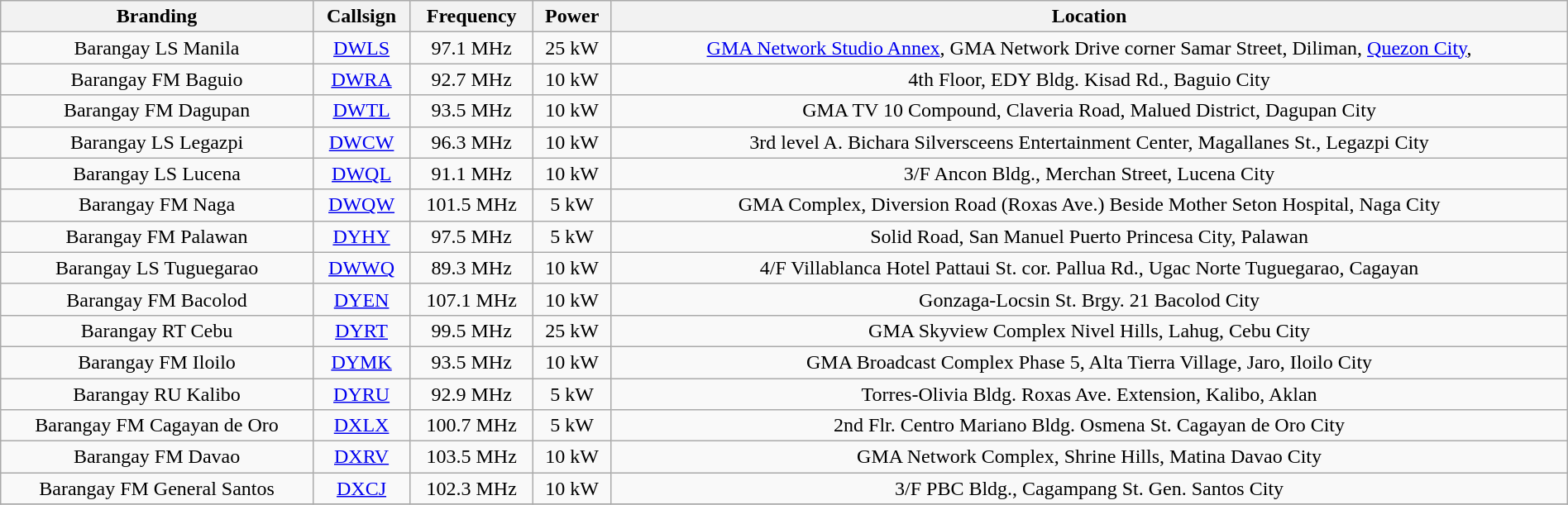<table class="wikitable" style="width:100%; text-align:center;">
<tr>
<th>Branding</th>
<th>Callsign</th>
<th>Frequency</th>
<th>Power</th>
<th>Location</th>
</tr>
<tr>
<td>Barangay LS Manila</td>
<td><a href='#'>DWLS</a></td>
<td>97.1 MHz</td>
<td>25 kW</td>
<td><a href='#'>GMA Network Studio Annex</a>, GMA Network Drive corner Samar Street, Diliman, <a href='#'>Quezon City</a>,</td>
</tr>
<tr>
<td>Barangay FM Baguio</td>
<td><a href='#'>DWRA</a></td>
<td>92.7 MHz</td>
<td>10 kW</td>
<td>4th Floor, EDY Bldg. Kisad Rd., Baguio City</td>
</tr>
<tr>
<td>Barangay FM Dagupan</td>
<td><a href='#'>DWTL</a></td>
<td>93.5 MHz</td>
<td>10 kW</td>
<td>GMA TV 10 Compound, Claveria Road, Malued District, Dagupan City</td>
</tr>
<tr>
<td>Barangay LS Legazpi</td>
<td><a href='#'>DWCW</a></td>
<td>96.3 MHz</td>
<td>10 kW</td>
<td>3rd level A. Bichara Silversceens Entertainment Center, Magallanes St., Legazpi City</td>
</tr>
<tr>
<td>Barangay LS Lucena</td>
<td><a href='#'>DWQL</a></td>
<td>91.1 MHz</td>
<td>10 kW</td>
<td>3/F Ancon Bldg., Merchan Street, Lucena City</td>
</tr>
<tr>
<td>Barangay FM Naga</td>
<td><a href='#'>DWQW</a></td>
<td>101.5 MHz</td>
<td>5 kW</td>
<td>GMA Complex, Diversion Road (Roxas Ave.) Beside Mother Seton Hospital, Naga City</td>
</tr>
<tr>
<td>Barangay FM Palawan</td>
<td><a href='#'>DYHY</a></td>
<td>97.5 MHz</td>
<td>5 kW</td>
<td>Solid Road, San Manuel Puerto Princesa City, Palawan</td>
</tr>
<tr>
<td>Barangay LS Tuguegarao</td>
<td><a href='#'>DWWQ</a></td>
<td>89.3 MHz</td>
<td>10 kW</td>
<td>4/F Villablanca Hotel Pattaui St. cor. Pallua Rd., Ugac Norte Tuguegarao, Cagayan</td>
</tr>
<tr>
<td>Barangay FM Bacolod</td>
<td><a href='#'>DYEN</a></td>
<td>107.1 MHz</td>
<td>10 kW</td>
<td>Gonzaga-Locsin St. Brgy. 21 Bacolod City</td>
</tr>
<tr>
<td>Barangay RT Cebu</td>
<td><a href='#'>DYRT</a></td>
<td>99.5 MHz</td>
<td>25 kW</td>
<td>GMA Skyview Complex Nivel Hills, Lahug, Cebu City</td>
</tr>
<tr>
<td>Barangay FM Iloilo</td>
<td><a href='#'>DYMK</a></td>
<td>93.5 MHz</td>
<td>10 kW</td>
<td>GMA Broadcast Complex Phase 5, Alta Tierra Village, Jaro, Iloilo City</td>
</tr>
<tr>
<td>Barangay RU Kalibo</td>
<td><a href='#'>DYRU</a></td>
<td>92.9 MHz</td>
<td>5 kW</td>
<td>Torres-Olivia Bldg. Roxas Ave. Extension, Kalibo, Aklan</td>
</tr>
<tr>
<td>Barangay FM Cagayan de Oro</td>
<td><a href='#'>DXLX</a></td>
<td>100.7 MHz</td>
<td>5 kW</td>
<td>2nd Flr. Centro Mariano Bldg. Osmena St. Cagayan de Oro City</td>
</tr>
<tr>
<td>Barangay FM Davao</td>
<td><a href='#'>DXRV</a></td>
<td>103.5 MHz</td>
<td>10 kW</td>
<td>GMA Network Complex, Shrine Hills, Matina Davao City</td>
</tr>
<tr>
<td>Barangay FM General Santos</td>
<td><a href='#'>DXCJ</a></td>
<td>102.3 MHz</td>
<td>10 kW</td>
<td>3/F PBC Bldg., Cagampang St. Gen. Santos City</td>
</tr>
<tr>
</tr>
</table>
